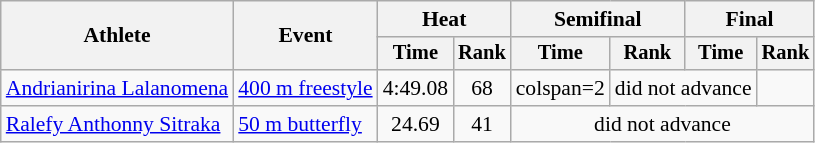<table class=wikitable style="font-size:90%">
<tr>
<th rowspan="2">Athlete</th>
<th rowspan="2">Event</th>
<th colspan="2">Heat</th>
<th colspan="2">Semifinal</th>
<th colspan="2">Final</th>
</tr>
<tr style="font-size:95%">
<th>Time</th>
<th>Rank</th>
<th>Time</th>
<th>Rank</th>
<th>Time</th>
<th>Rank</th>
</tr>
<tr align=center>
<td align=left><a href='#'>Andrianirina Lalanomena</a></td>
<td align=left><a href='#'>400 m freestyle</a></td>
<td>4:49.08</td>
<td>68</td>
<td>colspan=2 </td>
<td colspan=2>did not advance</td>
</tr>
<tr align=center>
<td align=left><a href='#'>Ralefy Anthonny Sitraka</a></td>
<td align=left><a href='#'>50 m butterfly</a></td>
<td>24.69</td>
<td>41</td>
<td colspan=4>did not advance</td>
</tr>
</table>
